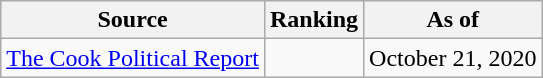<table class="wikitable" style="text-align:center">
<tr>
<th>Source</th>
<th>Ranking</th>
<th>As of</th>
</tr>
<tr>
<td style="text-align:left"><a href='#'>The Cook Political Report</a></td>
<td></td>
<td>October 21, 2020</td>
</tr>
</table>
